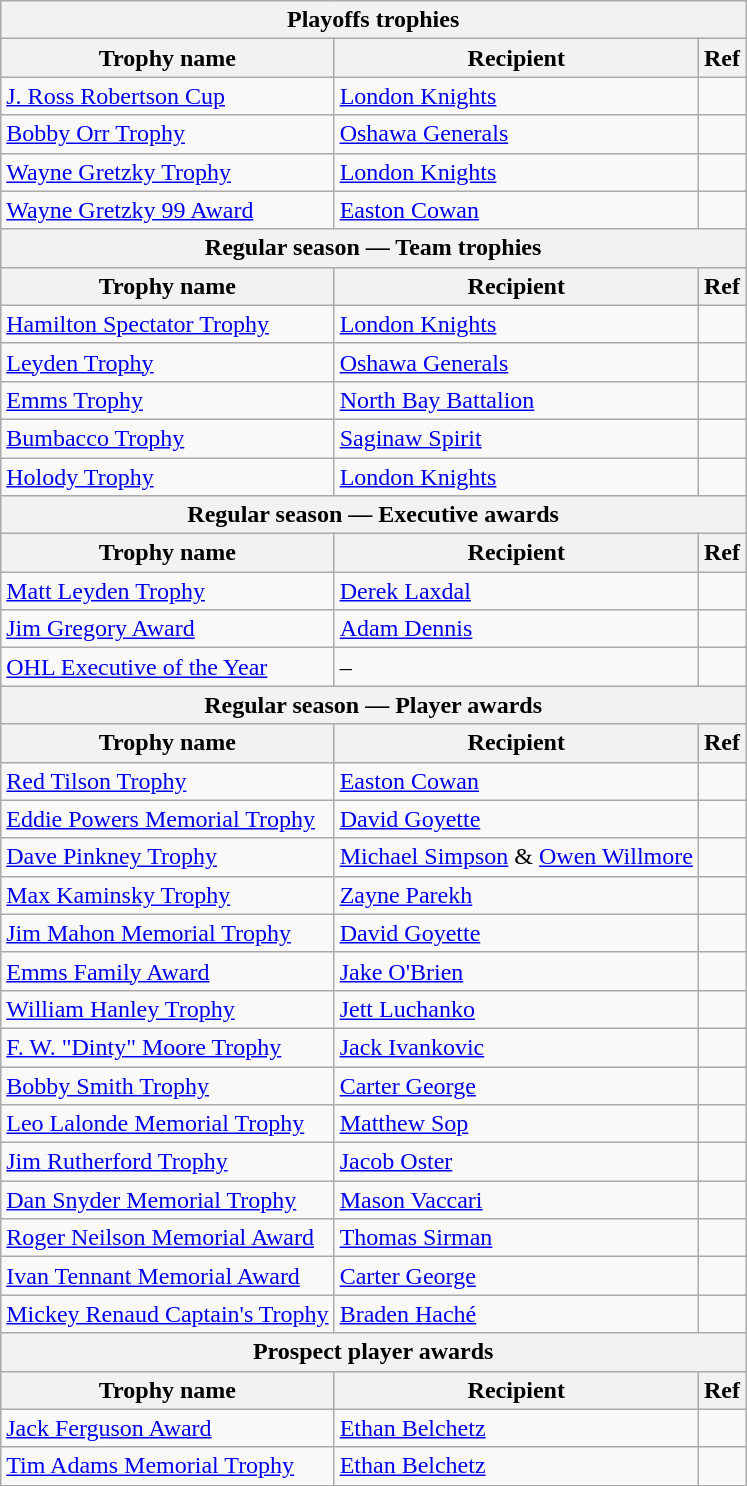<table class="wikitable">
<tr>
<th colspan="3">Playoffs trophies</th>
</tr>
<tr>
<th>Trophy name</th>
<th>Recipient</th>
<th>Ref</th>
</tr>
<tr>
<td><a href='#'>J. Ross Robertson Cup</a> <br></td>
<td><a href='#'>London Knights</a></td>
<td></td>
</tr>
<tr>
<td><a href='#'>Bobby Orr Trophy</a> <br></td>
<td><a href='#'>Oshawa Generals</a></td>
<td></td>
</tr>
<tr>
<td><a href='#'>Wayne Gretzky Trophy</a> <br></td>
<td><a href='#'>London Knights</a></td>
<td></td>
</tr>
<tr>
<td><a href='#'>Wayne Gretzky 99 Award</a> <br></td>
<td><a href='#'>Easton Cowan</a> </td>
<td></td>
</tr>
<tr>
<th colspan="3">Regular season — Team trophies</th>
</tr>
<tr>
<th>Trophy name</th>
<th>Recipient</th>
<th>Ref</th>
</tr>
<tr>
<td><a href='#'>Hamilton Spectator Trophy</a> <br></td>
<td><a href='#'>London Knights</a></td>
<td></td>
</tr>
<tr>
<td><a href='#'>Leyden Trophy</a> <br></td>
<td><a href='#'>Oshawa Generals</a></td>
<td></td>
</tr>
<tr>
<td><a href='#'>Emms Trophy</a> <br></td>
<td><a href='#'>North Bay Battalion</a></td>
<td></td>
</tr>
<tr>
<td><a href='#'>Bumbacco Trophy</a> <br></td>
<td><a href='#'>Saginaw Spirit</a></td>
<td></td>
</tr>
<tr>
<td><a href='#'>Holody Trophy</a> <br></td>
<td><a href='#'>London Knights</a></td>
<td></td>
</tr>
<tr>
<th colspan="3">Regular season — Executive awards</th>
</tr>
<tr>
<th>Trophy name</th>
<th>Recipient</th>
<th>Ref</th>
</tr>
<tr>
<td><a href='#'>Matt Leyden Trophy</a> <br></td>
<td><a href='#'>Derek Laxdal</a> </td>
<td></td>
</tr>
<tr>
<td><a href='#'>Jim Gregory Award</a> <br></td>
<td><a href='#'>Adam Dennis</a> </td>
<td></td>
</tr>
<tr>
<td><a href='#'>OHL Executive of the Year</a> <br></td>
<td>–</td>
<td></td>
</tr>
<tr>
<th colspan="3">Regular season — Player awards</th>
</tr>
<tr>
<th>Trophy name</th>
<th>Recipient</th>
<th>Ref</th>
</tr>
<tr>
<td><a href='#'>Red Tilson Trophy</a> <br></td>
<td><a href='#'>Easton Cowan</a> </td>
<td></td>
</tr>
<tr>
<td><a href='#'>Eddie Powers Memorial Trophy</a> <br></td>
<td><a href='#'>David Goyette</a> </td>
<td></td>
</tr>
<tr>
<td><a href='#'>Dave Pinkney Trophy</a> <br></td>
<td><a href='#'>Michael Simpson</a> & <a href='#'>Owen Willmore</a> <br> </td>
<td></td>
</tr>
<tr>
<td><a href='#'>Max Kaminsky Trophy</a> <br></td>
<td><a href='#'>Zayne Parekh</a> </td>
<td></td>
</tr>
<tr>
<td><a href='#'>Jim Mahon Memorial Trophy</a> <br></td>
<td><a href='#'>David Goyette</a> </td>
<td></td>
</tr>
<tr>
<td><a href='#'>Emms Family Award</a> <br></td>
<td><a href='#'>Jake O'Brien</a> </td>
<td></td>
</tr>
<tr>
<td><a href='#'>William Hanley Trophy</a> <br></td>
<td><a href='#'>Jett Luchanko</a> </td>
<td></td>
</tr>
<tr>
<td><a href='#'>F. W. "Dinty" Moore Trophy</a> <br></td>
<td><a href='#'>Jack Ivankovic</a> </td>
<td></td>
</tr>
<tr>
<td><a href='#'>Bobby Smith Trophy</a> <br></td>
<td><a href='#'>Carter George</a> </td>
<td></td>
</tr>
<tr>
<td><a href='#'>Leo Lalonde Memorial Trophy</a> <br></td>
<td><a href='#'>Matthew Sop</a> </td>
<td></td>
</tr>
<tr>
<td><a href='#'>Jim Rutherford Trophy</a> <br></td>
<td><a href='#'>Jacob Oster</a> </td>
<td></td>
</tr>
<tr>
<td><a href='#'>Dan Snyder Memorial Trophy</a> <br></td>
<td><a href='#'>Mason Vaccari</a> </td>
<td></td>
</tr>
<tr>
<td><a href='#'>Roger Neilson Memorial Award</a> <br></td>
<td><a href='#'>Thomas Sirman</a> </td>
<td></td>
</tr>
<tr>
<td><a href='#'>Ivan Tennant Memorial Award</a> <br></td>
<td><a href='#'>Carter George</a> </td>
<td></td>
</tr>
<tr>
<td><a href='#'>Mickey Renaud Captain's Trophy</a> <br></td>
<td><a href='#'>Braden Haché</a> </td>
<td></td>
</tr>
<tr>
<th colspan="3">Prospect player awards</th>
</tr>
<tr>
<th>Trophy name</th>
<th>Recipient</th>
<th>Ref</th>
</tr>
<tr>
<td><a href='#'>Jack Ferguson Award</a> <br></td>
<td><a href='#'>Ethan Belchetz</a> </td>
<td></td>
</tr>
<tr>
<td><a href='#'>Tim Adams Memorial Trophy</a> <br></td>
<td><a href='#'>Ethan Belchetz</a> </td>
<td></td>
</tr>
</table>
